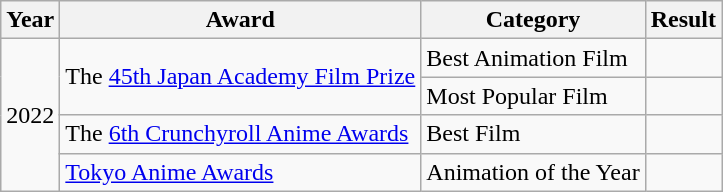<table class="wikitable sortable">
<tr>
<th>Year</th>
<th>Award</th>
<th>Category</th>
<th>Result</th>
</tr>
<tr>
<td rowspan="4">2022</td>
<td rowspan="2">The <a href='#'>45th Japan Academy Film Prize</a></td>
<td>Best Animation Film</td>
<td></td>
</tr>
<tr>
<td>Most Popular Film</td>
<td></td>
</tr>
<tr>
<td>The <a href='#'>6th Crunchyroll Anime Awards</a></td>
<td>Best Film</td>
<td></td>
</tr>
<tr>
<td><a href='#'>Tokyo Anime Awards</a></td>
<td>Animation of the Year</td>
<td></td>
</tr>
</table>
